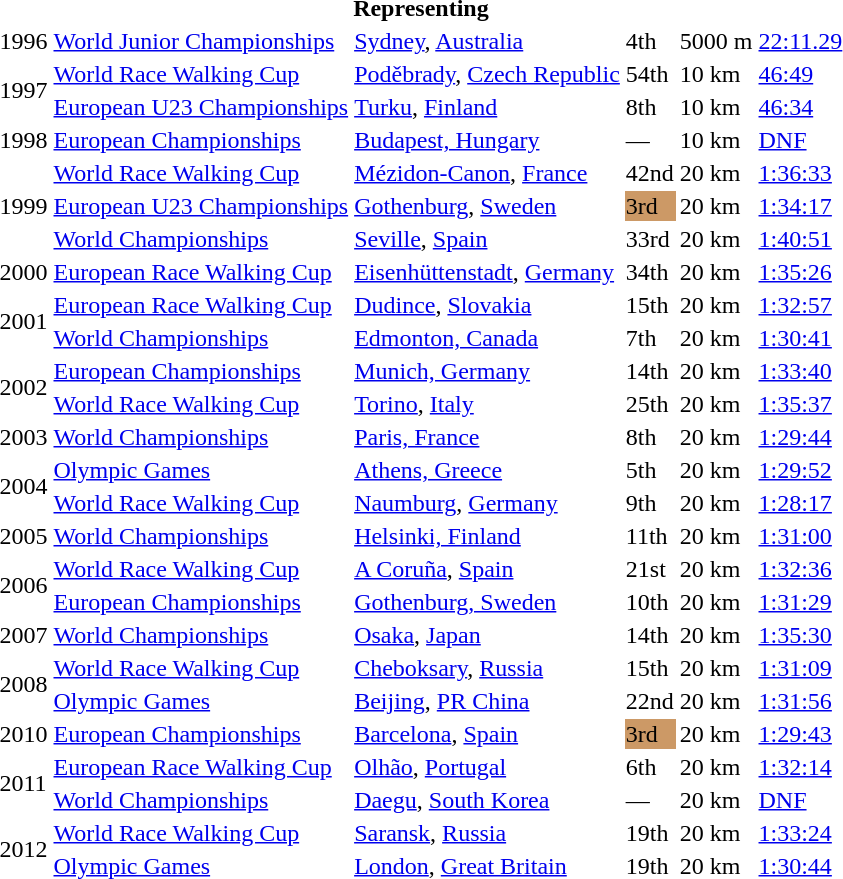<table>
<tr>
<th colspan="6">Representing </th>
</tr>
<tr>
<td>1996</td>
<td><a href='#'>World Junior Championships</a></td>
<td><a href='#'>Sydney</a>, <a href='#'>Australia</a></td>
<td>4th</td>
<td>5000 m</td>
<td><a href='#'>22:11.29</a></td>
</tr>
<tr>
<td rowspan=2>1997</td>
<td><a href='#'>World Race Walking Cup</a></td>
<td><a href='#'>Poděbrady</a>, <a href='#'>Czech Republic</a></td>
<td>54th</td>
<td>10 km</td>
<td><a href='#'>46:49</a></td>
</tr>
<tr>
<td><a href='#'>European U23 Championships</a></td>
<td><a href='#'>Turku</a>, <a href='#'>Finland</a></td>
<td>8th</td>
<td>10 km</td>
<td><a href='#'>46:34</a></td>
</tr>
<tr>
<td>1998</td>
<td><a href='#'>European Championships</a></td>
<td><a href='#'>Budapest, Hungary</a></td>
<td>—</td>
<td>10 km</td>
<td><a href='#'>DNF</a></td>
</tr>
<tr>
<td rowspan=3>1999</td>
<td><a href='#'>World Race Walking Cup</a></td>
<td><a href='#'>Mézidon-Canon</a>, <a href='#'>France</a></td>
<td>42nd</td>
<td>20 km</td>
<td><a href='#'>1:36:33</a></td>
</tr>
<tr>
<td><a href='#'>European U23 Championships</a></td>
<td><a href='#'>Gothenburg</a>, <a href='#'>Sweden</a></td>
<td bgcolor="cc9966">3rd</td>
<td>20 km</td>
<td><a href='#'>1:34:17</a></td>
</tr>
<tr>
<td><a href='#'>World Championships</a></td>
<td><a href='#'>Seville</a>, <a href='#'>Spain</a></td>
<td>33rd</td>
<td>20 km</td>
<td><a href='#'>1:40:51</a></td>
</tr>
<tr>
<td>2000</td>
<td><a href='#'>European Race Walking Cup</a></td>
<td><a href='#'>Eisenhüttenstadt</a>, <a href='#'>Germany</a></td>
<td>34th</td>
<td>20 km</td>
<td><a href='#'>1:35:26</a></td>
</tr>
<tr>
<td rowspan=2>2001</td>
<td><a href='#'>European Race Walking Cup</a></td>
<td><a href='#'>Dudince</a>, <a href='#'>Slovakia</a></td>
<td>15th</td>
<td>20 km</td>
<td><a href='#'>1:32:57</a></td>
</tr>
<tr>
<td><a href='#'>World Championships</a></td>
<td><a href='#'>Edmonton, Canada</a></td>
<td>7th</td>
<td>20 km</td>
<td><a href='#'>1:30:41</a></td>
</tr>
<tr>
<td rowspan=2>2002</td>
<td><a href='#'>European Championships</a></td>
<td><a href='#'>Munich, Germany</a></td>
<td>14th</td>
<td>20 km</td>
<td><a href='#'>1:33:40</a></td>
</tr>
<tr>
<td><a href='#'>World Race Walking Cup</a></td>
<td><a href='#'>Torino</a>, <a href='#'>Italy</a></td>
<td>25th</td>
<td>20 km</td>
<td><a href='#'>1:35:37</a></td>
</tr>
<tr>
<td>2003</td>
<td><a href='#'>World Championships</a></td>
<td><a href='#'>Paris, France</a></td>
<td>8th</td>
<td>20 km</td>
<td><a href='#'>1:29:44</a></td>
</tr>
<tr>
<td rowspan=2>2004</td>
<td><a href='#'>Olympic Games</a></td>
<td><a href='#'>Athens, Greece</a></td>
<td>5th</td>
<td>20 km</td>
<td><a href='#'>1:29:52</a></td>
</tr>
<tr>
<td><a href='#'>World Race Walking Cup</a></td>
<td><a href='#'>Naumburg</a>, <a href='#'>Germany</a></td>
<td>9th</td>
<td>20 km</td>
<td><a href='#'>1:28:17</a></td>
</tr>
<tr>
<td>2005</td>
<td><a href='#'>World Championships</a></td>
<td><a href='#'>Helsinki, Finland</a></td>
<td>11th</td>
<td>20 km</td>
<td><a href='#'>1:31:00</a></td>
</tr>
<tr>
<td rowspan=2>2006</td>
<td><a href='#'>World Race Walking Cup</a></td>
<td><a href='#'>A Coruña</a>, <a href='#'>Spain</a></td>
<td>21st</td>
<td>20 km</td>
<td><a href='#'>1:32:36</a></td>
</tr>
<tr>
<td><a href='#'>European Championships</a></td>
<td><a href='#'>Gothenburg, Sweden</a></td>
<td>10th</td>
<td>20 km</td>
<td><a href='#'>1:31:29</a></td>
</tr>
<tr>
<td>2007</td>
<td><a href='#'>World Championships</a></td>
<td><a href='#'>Osaka</a>, <a href='#'>Japan</a></td>
<td>14th</td>
<td>20 km</td>
<td><a href='#'>1:35:30</a></td>
</tr>
<tr>
<td rowspan=2>2008</td>
<td><a href='#'>World Race Walking Cup</a></td>
<td><a href='#'>Cheboksary</a>, <a href='#'>Russia</a></td>
<td>15th</td>
<td>20 km</td>
<td><a href='#'>1:31:09</a></td>
</tr>
<tr>
<td><a href='#'>Olympic Games</a></td>
<td><a href='#'>Beijing</a>, <a href='#'>PR China</a></td>
<td>22nd</td>
<td>20 km</td>
<td><a href='#'>1:31:56</a></td>
</tr>
<tr>
<td>2010</td>
<td><a href='#'>European Championships</a></td>
<td><a href='#'>Barcelona</a>, <a href='#'>Spain</a></td>
<td bgcolor=cc9966>3rd</td>
<td>20 km</td>
<td><a href='#'>1:29:43</a></td>
</tr>
<tr>
<td rowspan=2>2011</td>
<td><a href='#'>European Race Walking Cup</a></td>
<td><a href='#'>Olhão</a>, <a href='#'>Portugal</a></td>
<td>6th</td>
<td>20 km</td>
<td><a href='#'>1:32:14</a></td>
</tr>
<tr>
<td><a href='#'>World Championships</a></td>
<td><a href='#'>Daegu</a>, <a href='#'>South Korea</a></td>
<td>—</td>
<td>20 km</td>
<td><a href='#'>DNF</a></td>
</tr>
<tr>
<td rowspan=2>2012</td>
<td><a href='#'>World Race Walking Cup</a></td>
<td><a href='#'>Saransk</a>, <a href='#'>Russia</a></td>
<td>19th</td>
<td>20 km</td>
<td><a href='#'>1:33:24</a></td>
</tr>
<tr>
<td><a href='#'>Olympic Games</a></td>
<td><a href='#'>London</a>, <a href='#'>Great Britain</a></td>
<td>19th</td>
<td>20 km</td>
<td><a href='#'>1:30:44</a></td>
</tr>
</table>
